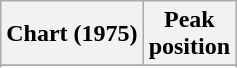<table class="wikitable sortable plainrowheaders" style="text-align:center">
<tr>
<th scope="col">Chart (1975)</th>
<th scope="col">Peak<br> position</th>
</tr>
<tr>
</tr>
<tr>
</tr>
</table>
